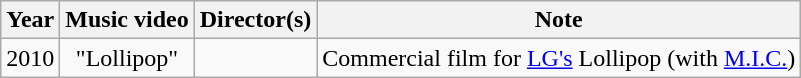<table class="wikitable plainrowheaders" style="text-align:center">
<tr>
<th scope="col">Year</th>
<th scope="col">Music video</th>
<th scope="col">Director(s)</th>
<th scope="col">Note</th>
</tr>
<tr>
<td>2010</td>
<td style="text-align:center">"Lollipop"</td>
<td></td>
<td style="text-align:center">Commercial film for <a href='#'>LG's</a> Lollipop (with <a href='#'>M.I.C.</a>)</td>
</tr>
</table>
